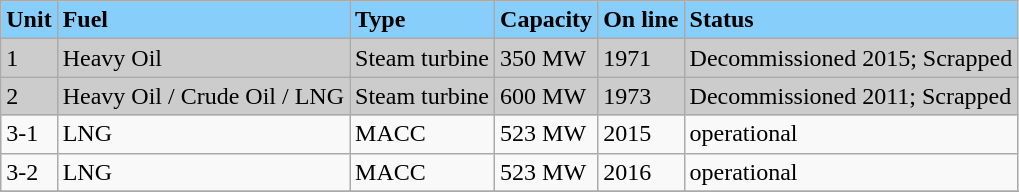<table class="wikitable">
<tr>
<td style="background-color:lightskyblue;"><strong>Unit</strong></td>
<td style="background-color:lightskyblue;"><strong>Fuel</strong></td>
<td style="background-color:lightskyblue;"><strong>Type</strong></td>
<td style="background-color:lightskyblue;"><strong>Capacity</strong></td>
<td style="background-color:lightskyblue;"><strong>On line</strong></td>
<td style="background-color:lightskyblue;"><strong>Status</strong></td>
</tr>
<tr>
<td style="background-color:#CCC;">1</td>
<td style="background-color:#CCC;">Heavy Oil</td>
<td style="background-color:#CCC;">Steam turbine</td>
<td style="background-color:#CCC;">350 MW</td>
<td style="background-color:#CCC;">1971</td>
<td style="background-color:#CCC;">Decommissioned 2015; Scrapped</td>
</tr>
<tr>
<td style="background-color:#CCC;">2</td>
<td style="background-color:#CCC;">Heavy Oil / Crude Oil / LNG</td>
<td style="background-color:#CCC;">Steam turbine</td>
<td style="background-color:#CCC;">600 MW</td>
<td style="background-color:#CCC;">1973</td>
<td style="background-color:#CCC;">Decommissioned 2011; Scrapped</td>
</tr>
<tr>
<td>3-1</td>
<td>LNG</td>
<td>MACC</td>
<td>523 MW</td>
<td>2015</td>
<td>operational</td>
</tr>
<tr>
<td>3-2</td>
<td>LNG</td>
<td>MACC</td>
<td>523 MW</td>
<td>2016</td>
<td>operational</td>
</tr>
<tr>
</tr>
</table>
